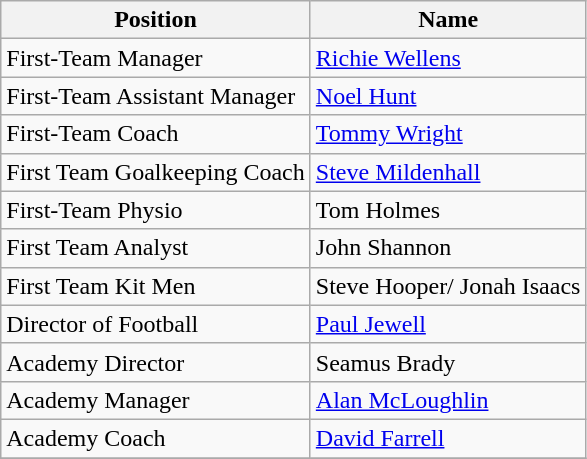<table class="wikitable">
<tr>
<th>Position</th>
<th>Name</th>
</tr>
<tr>
<td align="left">First-Team Manager</td>
<td align="left"> <a href='#'>Richie Wellens</a></td>
</tr>
<tr>
<td align="left">First-Team Assistant Manager</td>
<td align="left"> <a href='#'>Noel Hunt</a></td>
</tr>
<tr>
<td align="left">First-Team Coach</td>
<td align="left"> <a href='#'>Tommy Wright</a></td>
</tr>
<tr>
<td align="left">First Team Goalkeeping Coach</td>
<td align="left"> <a href='#'>Steve Mildenhall</a></td>
</tr>
<tr>
<td align="left">First-Team Physio</td>
<td align="left"> Tom Holmes</td>
</tr>
<tr>
<td align="left">First Team Analyst</td>
<td align="left"> John Shannon</td>
</tr>
<tr>
<td align="left">First Team Kit Men</td>
<td align="left"> Steve Hooper/ Jonah Isaacs</td>
</tr>
<tr>
<td align="left">Director of Football</td>
<td align="left"> <a href='#'>Paul Jewell</a></td>
</tr>
<tr>
<td align="left">Academy Director</td>
<td align="left"> Seamus Brady</td>
</tr>
<tr>
<td align="left">Academy Manager</td>
<td align="left"> <a href='#'>Alan McLoughlin</a></td>
</tr>
<tr>
<td align="left">Academy Coach</td>
<td align="left"> <a href='#'>David Farrell</a></td>
</tr>
<tr>
</tr>
</table>
